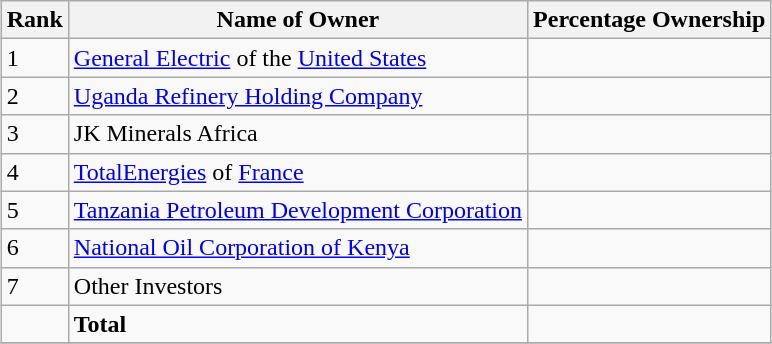<table class="wikitable sortable" style="margin: 0.5em auto">
<tr>
<th>Rank</th>
<th>Name of Owner</th>
<th>Percentage Ownership</th>
</tr>
<tr>
<td>1</td>
<td><a href='#'>General Electric</a> of the <a href='#'>United States</a></td>
<td></td>
</tr>
<tr>
<td>2</td>
<td><a href='#'>Uganda Refinery Holding Company</a></td>
<td></td>
</tr>
<tr>
<td>3</td>
<td>JK Minerals Africa</td>
<td></td>
</tr>
<tr>
<td>4</td>
<td><a href='#'>TotalEnergies</a> of <a href='#'>France</a></td>
<td></td>
</tr>
<tr>
<td>5</td>
<td><a href='#'>Tanzania Petroleum Development Corporation</a></td>
<td></td>
</tr>
<tr>
<td>6</td>
<td><a href='#'>National Oil Corporation of Kenya</a></td>
<td></td>
</tr>
<tr>
<td>7</td>
<td>Other Investors</td>
<td></td>
</tr>
<tr>
<td></td>
<td><strong>Total</strong></td>
<td></td>
</tr>
<tr>
</tr>
</table>
